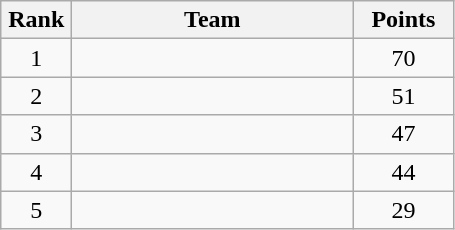<table class="wikitable" style="text-align:center;">
<tr>
<th width=40>Rank</th>
<th width=180>Team</th>
<th width=60>Points</th>
</tr>
<tr>
<td>1</td>
<td align=left></td>
<td>70</td>
</tr>
<tr>
<td>2</td>
<td align=left></td>
<td>51</td>
</tr>
<tr>
<td>3</td>
<td align=left></td>
<td>47</td>
</tr>
<tr>
<td>4</td>
<td align=left></td>
<td>44</td>
</tr>
<tr>
<td>5</td>
<td align=left></td>
<td>29</td>
</tr>
</table>
